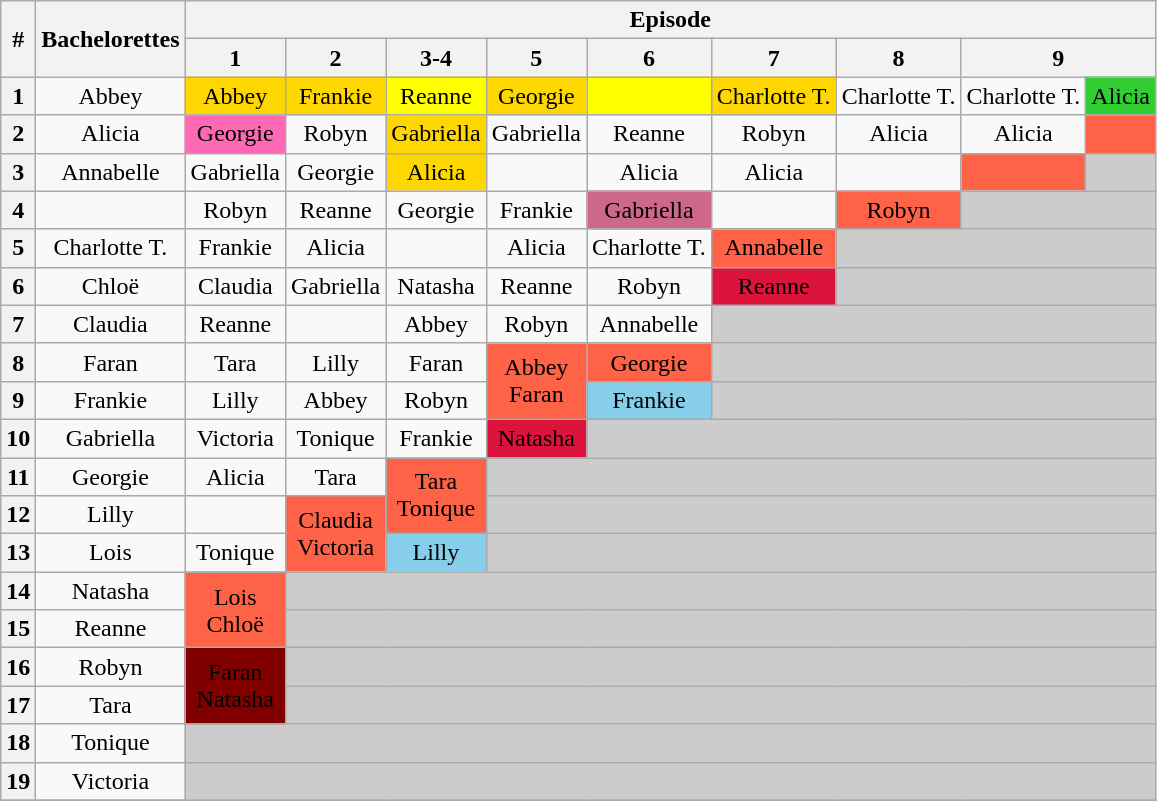<table class="wikitable" style="text-align:center">
<tr>
<th rowspan=2>#</th>
<th rowspan=2>Bachelorettes</th>
<th colspan="9">Episode</th>
</tr>
<tr>
<th>1</th>
<th>2</th>
<th>3-4</th>
<th>5</th>
<th>6</th>
<th>7</th>
<th>8</th>
<th colspan=2>9</th>
</tr>
<tr>
<th>1</th>
<td>Abbey</td>
<td bgcolor="gold">Abbey</td>
<td bgcolor="gold">Frankie</td>
<td bgcolor="#FFFF00">Reanne</td>
<td bgcolor="gold">Georgie</td>
<td bgcolor="#FFFF00"></td>
<td bgcolor="gold">Charlotte T.</td>
<td>Charlotte T.</td>
<td>Charlotte T.</td>
<td bgcolor="limegreen">Alicia</td>
</tr>
<tr>
<th>2</th>
<td>Alicia</td>
<td bgcolor="hotpink">Georgie</td>
<td>Robyn</td>
<td bgcolor="gold">Gabriella</td>
<td>Gabriella</td>
<td>Reanne</td>
<td>Robyn</td>
<td>Alicia</td>
<td>Alicia</td>
<td bgcolor="tomato"></td>
</tr>
<tr>
<th>3</th>
<td>Annabelle</td>
<td>Gabriella</td>
<td>Georgie</td>
<td bgcolor="gold">Alicia</td>
<td></td>
<td>Alicia</td>
<td>Alicia</td>
<td></td>
<td bgcolor="tomato"></td>
<td bgcolor="CCCCCC" colspan=1></td>
</tr>
<tr>
<th>4</th>
<td></td>
<td>Robyn</td>
<td>Reanne</td>
<td>Georgie</td>
<td>Frankie</td>
<td bgcolor="#CD6889">Gabriella</td>
<td></td>
<td bgcolor="tomato">Robyn</td>
<td bgcolor="CCCCCC" colspan=2></td>
</tr>
<tr>
<th>5</th>
<td>Charlotte T.</td>
<td>Frankie</td>
<td>Alicia</td>
<td></td>
<td>Alicia</td>
<td>Charlotte T.</td>
<td bgcolor="tomato">Annabelle</td>
<td colspan="3" bgcolor="CCCCCC"></td>
</tr>
<tr>
<th>6</th>
<td>Chloë</td>
<td>Claudia</td>
<td>Gabriella</td>
<td>Natasha</td>
<td>Reanne</td>
<td>Robyn</td>
<td style="background:crimson"><span>Reanne</span></td>
<td colspan="3" bgcolor="CCCCCC"></td>
</tr>
<tr>
<th>7</th>
<td>Claudia</td>
<td>Reanne</td>
<td></td>
<td>Abbey</td>
<td>Robyn</td>
<td>Annabelle</td>
<td colspan="4" bgcolor="CCCCCC"></td>
</tr>
<tr>
<th>8</th>
<td>Faran</td>
<td>Tara</td>
<td>Lilly</td>
<td>Faran</td>
<td bgcolor="tomato" rowspan=2>Abbey<br>Faran</td>
<td bgcolor="tomato">Georgie</td>
<td colspan="4" bgcolor="CCCCCC"></td>
</tr>
<tr>
<th>9</th>
<td>Frankie</td>
<td>Lilly</td>
<td>Abbey</td>
<td>Robyn</td>
<td bgcolor="skyblue">Frankie</td>
<td colspan="4" bgcolor="CCCCCC"></td>
</tr>
<tr>
<th>10</th>
<td>Gabriella</td>
<td>Victoria</td>
<td>Tonique</td>
<td>Frankie</td>
<td style="background:crimson"><span>Natasha</span></td>
<td colspan="5" bgcolor="CCCCCC"></td>
</tr>
<tr>
<th>11</th>
<td>Georgie</td>
<td>Alicia</td>
<td>Tara</td>
<td bgcolor="tomato" rowspan=2>Tara<br>Tonique</td>
<td colspan="6" bgcolor="CCCCCC"></td>
</tr>
<tr>
<th>12</th>
<td>Lilly</td>
<td></td>
<td bgcolor="tomato" rowspan=2>Claudia<br>Victoria</td>
<td colspan="6" bgcolor="CCCCCC"></td>
</tr>
<tr>
<th>13</th>
<td>Lois</td>
<td>Tonique</td>
<td bgcolor="skyblue">Lilly</td>
<td colspan="6" bgcolor="CCCCCC"></td>
</tr>
<tr>
<th>14</th>
<td>Natasha</td>
<td bgcolor="tomato" rowspan=2>Lois<br>Chloë</td>
<td colspan="8" bgcolor="CCCCCC"></td>
</tr>
<tr>
<th>15</th>
<td>Reanne</td>
<td colspan="8" bgcolor="CCCCCC"></td>
</tr>
<tr>
<th>16</th>
<td>Robyn</td>
<td bgcolor="maroon" rowspan=2><span>Faran<br>Natasha </span></td>
<td colspan="8" bgcolor="CCCCCC"></td>
</tr>
<tr>
<th>17</th>
<td>Tara</td>
<td colspan="8" bgcolor="CCCCCC"></td>
</tr>
<tr>
<th>18</th>
<td>Tonique</td>
<td colspan="9" bgcolor="CCCCCC"></td>
</tr>
<tr>
<th>19</th>
<td>Victoria</td>
<td colspan="9" bgcolor="CCCCCC"></td>
</tr>
<tr>
</tr>
</table>
